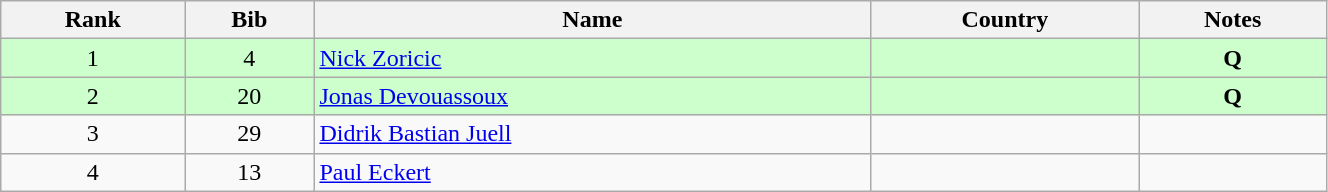<table class="wikitable" style="text-align:center;" width=70%>
<tr>
<th>Rank</th>
<th>Bib</th>
<th>Name</th>
<th>Country</th>
<th>Notes</th>
</tr>
<tr bgcolor="#ccffcc">
<td>1</td>
<td>4</td>
<td align=left><a href='#'>Nick Zoricic</a></td>
<td align=left></td>
<td><strong>Q</strong></td>
</tr>
<tr bgcolor="#ccffcc">
<td>2</td>
<td>20</td>
<td align=left><a href='#'>Jonas Devouassoux</a></td>
<td align=left></td>
<td><strong>Q</strong></td>
</tr>
<tr>
<td>3</td>
<td>29</td>
<td align=left><a href='#'>Didrik Bastian Juell</a></td>
<td align=left></td>
<td></td>
</tr>
<tr>
<td>4</td>
<td>13</td>
<td align=left><a href='#'>Paul Eckert</a></td>
<td align=left></td>
<td></td>
</tr>
</table>
